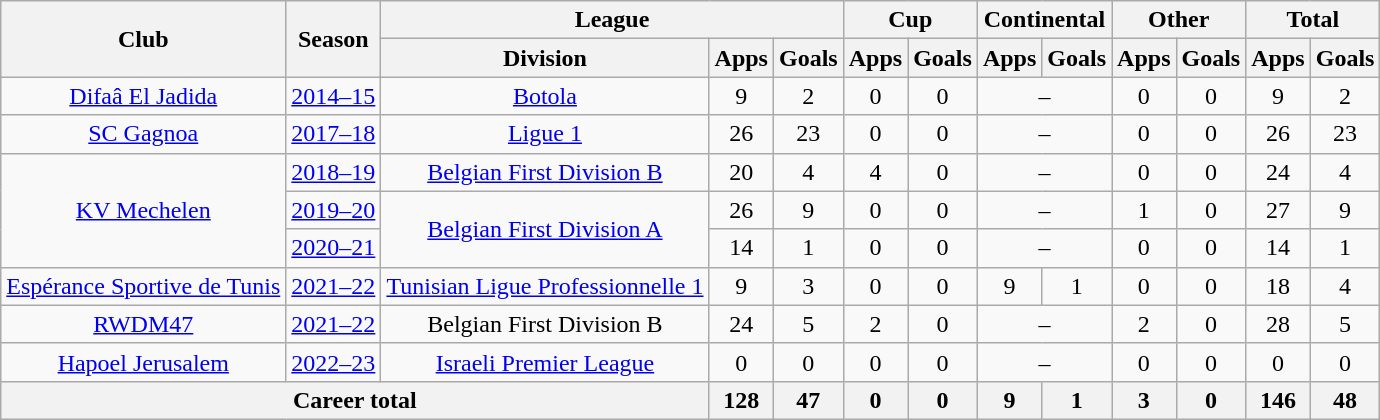<table class="wikitable" style="text-align:center">
<tr>
<th rowspan="2">Club</th>
<th rowspan="2">Season</th>
<th colspan="3">League</th>
<th colspan="2">Cup</th>
<th colspan="2">Continental</th>
<th colspan="2">Other</th>
<th colspan="2">Total</th>
</tr>
<tr>
<th>Division</th>
<th>Apps</th>
<th>Goals</th>
<th>Apps</th>
<th>Goals</th>
<th>Apps</th>
<th>Goals</th>
<th>Apps</th>
<th>Goals</th>
<th>Apps</th>
<th>Goals</th>
</tr>
<tr>
<td><a href='#'>Difaâ El Jadida</a></td>
<td><a href='#'>2014–15</a></td>
<td><a href='#'>Botola</a></td>
<td>9</td>
<td>2</td>
<td>0</td>
<td>0</td>
<td colspan="2">–</td>
<td>0</td>
<td>0</td>
<td>9</td>
<td>2</td>
</tr>
<tr>
<td><a href='#'>SC Gagnoa</a></td>
<td><a href='#'>2017–18</a></td>
<td><a href='#'>Ligue 1</a></td>
<td>26</td>
<td>23</td>
<td>0</td>
<td>0</td>
<td colspan="2">–</td>
<td>0</td>
<td>0</td>
<td>26</td>
<td>23</td>
</tr>
<tr>
<td rowspan="3"><a href='#'>KV Mechelen</a></td>
<td><a href='#'>2018–19</a></td>
<td><a href='#'>Belgian First Division B</a></td>
<td>20</td>
<td>4</td>
<td>4</td>
<td>0</td>
<td colspan="2">–</td>
<td>0</td>
<td>0</td>
<td>24</td>
<td>4</td>
</tr>
<tr>
<td><a href='#'>2019–20</a></td>
<td rowspan="2"><a href='#'>Belgian First Division A</a></td>
<td>26</td>
<td>9</td>
<td>0</td>
<td>0</td>
<td colspan="2">–</td>
<td>1</td>
<td>0</td>
<td>27</td>
<td>9</td>
</tr>
<tr>
<td><a href='#'>2020–21</a></td>
<td>14</td>
<td>1</td>
<td>0</td>
<td>0</td>
<td colspan="2">–</td>
<td>0</td>
<td>0</td>
<td>14</td>
<td>1</td>
</tr>
<tr>
<td><a href='#'>Espérance Sportive de Tunis</a></td>
<td><a href='#'>2021–22</a></td>
<td><a href='#'>Tunisian Ligue Professionnelle 1</a></td>
<td>9</td>
<td>3</td>
<td>0</td>
<td>0</td>
<td>9</td>
<td>1</td>
<td>0</td>
<td>0</td>
<td>18</td>
<td>4</td>
</tr>
<tr>
<td><a href='#'>RWDM47</a></td>
<td><a href='#'>2021–22</a></td>
<td>Belgian First Division B</td>
<td>24</td>
<td>5</td>
<td>2</td>
<td>0</td>
<td colspan="2">–</td>
<td>2</td>
<td>0</td>
<td>28</td>
<td>5</td>
</tr>
<tr>
<td><a href='#'>Hapoel Jerusalem</a></td>
<td><a href='#'>2022–23</a></td>
<td><a href='#'>Israeli Premier League</a></td>
<td>0</td>
<td>0</td>
<td>0</td>
<td>0</td>
<td colspan="2">–</td>
<td>0</td>
<td>0</td>
<td>0</td>
<td>0</td>
</tr>
<tr>
<th colspan="3">Career total</th>
<th>128</th>
<th>47</th>
<th>0</th>
<th>0</th>
<th>9</th>
<th>1</th>
<th>3</th>
<th>0</th>
<th>146</th>
<th>48</th>
</tr>
</table>
